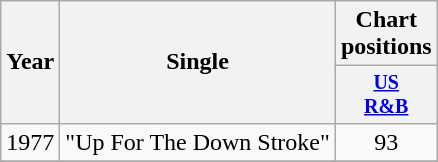<table class="wikitable" style="text-align:center;">
<tr>
<th rowspan="2">Year</th>
<th rowspan="2">Single</th>
<th colspan="1">Chart positions</th>
</tr>
<tr style="font-size:smaller;">
<th width="40"><a href='#'>US<br>R&B</a></th>
</tr>
<tr>
<td rowspan="1">1977</td>
<td align="left">"Up For The Down Stroke"</td>
<td>93</td>
</tr>
<tr>
</tr>
</table>
